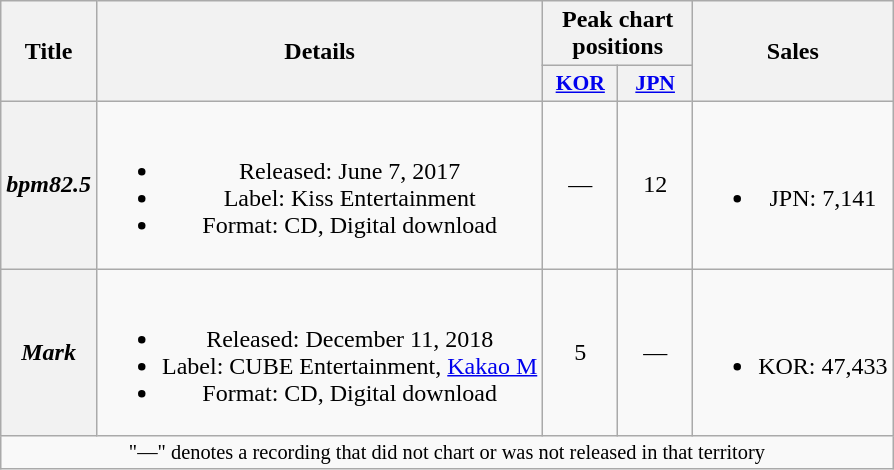<table class="wikitable plainrowheaders" style="text-align:center">
<tr>
<th scope="col" rowspan="2">Title</th>
<th scope="col" rowspan="2">Details</th>
<th scope="col" colspan="2">Peak chart positions</th>
<th scope="col" rowspan="2">Sales</th>
</tr>
<tr>
<th scope="col" style="width:3em;font-size:90%"><a href='#'>KOR</a><br></th>
<th scope="col" style="width:3em;font-size:90%"><a href='#'>JPN</a><br></th>
</tr>
<tr>
<th scope="row"><em>bpm82.5</em></th>
<td><br><ul><li>Released: June 7, 2017</li><li>Label: Kiss Entertainment</li><li>Format: CD, Digital download</li></ul></td>
<td>—</td>
<td>12</td>
<td><br><ul><li>JPN: 7,141</li></ul></td>
</tr>
<tr>
<th scope="row"><em>Mark</em></th>
<td><br><ul><li>Released: December 11, 2018</li><li>Label: CUBE Entertainment, <a href='#'>Kakao M</a></li><li>Format: CD, Digital download</li></ul></td>
<td>5</td>
<td>—</td>
<td><br><ul><li>KOR: 47,433</li></ul></td>
</tr>
<tr>
<td colspan="5" style="font-size:85%">"—" denotes a recording that did not chart or was not released in that territory</td>
</tr>
</table>
